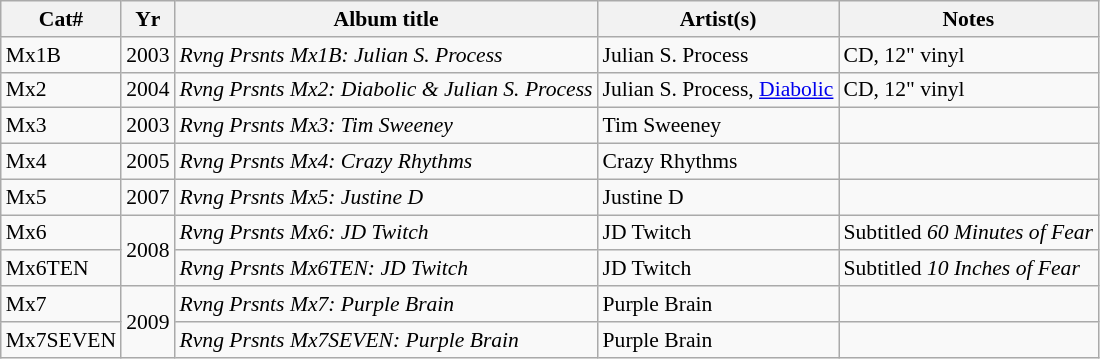<table class="wikitable sortable" style="text-align:left;font-size:90%;">
<tr>
<th>Cat#</th>
<th data-sort-type="date;">Yr</th>
<th>Album title</th>
<th>Artist(s)</th>
<th>Notes</th>
</tr>
<tr>
<td>Mx1B</td>
<td>2003</td>
<td><em>   Rvng Prsnts Mx1B: Julian S. Process  </em></td>
<td>Julian S. Process</td>
<td>CD, 12" vinyl</td>
</tr>
<tr>
<td>Mx2</td>
<td>2004</td>
<td><em>  Rvng Prsnts Mx2: Diabolic & Julian S. Process </em></td>
<td>Julian S. Process, <a href='#'>Diabolic</a></td>
<td>CD, 12" vinyl</td>
</tr>
<tr>
<td>Mx3</td>
<td>2003</td>
<td><em>Rvng Prsnts Mx3: Tim Sweeney  </em></td>
<td>Tim Sweeney</td>
<td></td>
</tr>
<tr>
<td>Mx4</td>
<td>2005</td>
<td><em>Rvng Prsnts Mx4: Crazy Rhythms  </em></td>
<td>Crazy Rhythms</td>
<td></td>
</tr>
<tr>
<td>Mx5</td>
<td>2007</td>
<td><em>Rvng Prsnts Mx5: Justine D </em></td>
<td>Justine D</td>
<td></td>
</tr>
<tr>
<td>Mx6</td>
<td rowspan="2">2008</td>
<td><em>Rvng Prsnts Mx6: JD Twitch </em></td>
<td>JD Twitch</td>
<td>Subtitled <em>60 Minutes of Fear</em></td>
</tr>
<tr>
<td>Mx6TEN</td>
<td><em>Rvng Prsnts Mx6TEN: JD Twitch  </em></td>
<td>JD Twitch</td>
<td>Subtitled <em>10 Inches of Fear</em></td>
</tr>
<tr>
<td>Mx7</td>
<td rowspan="2">2009</td>
<td><em>Rvng Prsnts Mx7: Purple Brain</em></td>
<td>Purple Brain</td>
<td></td>
</tr>
<tr>
<td>Mx7SEVEN</td>
<td><em>Rvng Prsnts Mx7SEVEN: Purple Brain</em></td>
<td>Purple Brain</td>
<td></td>
</tr>
</table>
